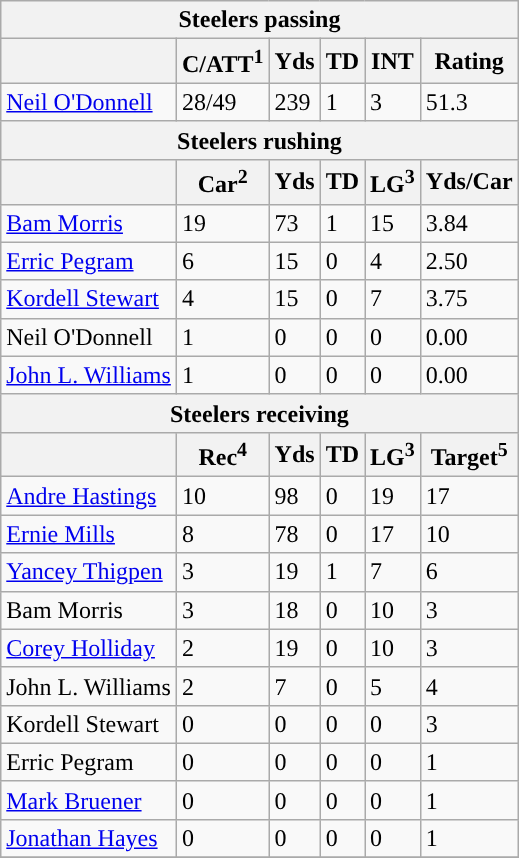<table class="wikitable">
<tr>
<th colspan="6">Steelers passing</th>
</tr>
<tr>
<th></th>
<th>C/ATT<sup>1</sup></th>
<th>Yds</th>
<th>TD</th>
<th>INT</th>
<th>Rating</th>
</tr>
<tr>
<td><a href='#'>Neil O'Donnell</a></td>
<td>28/49</td>
<td>239</td>
<td>1</td>
<td>3</td>
<td>51.3</td>
</tr>
<tr>
<th colspan="6">Steelers rushing</th>
</tr>
<tr>
<th></th>
<th>Car<sup>2</sup></th>
<th>Yds</th>
<th>TD</th>
<th>LG<sup>3</sup></th>
<th>Yds/Car</th>
</tr>
<tr>
<td><a href='#'>Bam Morris</a></td>
<td>19</td>
<td>73</td>
<td>1</td>
<td>15</td>
<td>3.84</td>
</tr>
<tr>
<td><a href='#'>Erric Pegram</a></td>
<td>6</td>
<td>15</td>
<td>0</td>
<td>4</td>
<td>2.50</td>
</tr>
<tr>
<td><a href='#'>Kordell Stewart</a></td>
<td>4</td>
<td>15</td>
<td>0</td>
<td>7</td>
<td>3.75</td>
</tr>
<tr>
<td>Neil O'Donnell</td>
<td>1</td>
<td>0</td>
<td>0</td>
<td>0</td>
<td>0.00</td>
</tr>
<tr>
<td><a href='#'>John L. Williams</a></td>
<td>1</td>
<td>0</td>
<td>0</td>
<td>0</td>
<td>0.00</td>
</tr>
<tr>
<th colspan="6">Steelers receiving</th>
</tr>
<tr>
<th></th>
<th>Rec<sup>4</sup></th>
<th>Yds</th>
<th>TD</th>
<th>LG<sup>3</sup></th>
<th>Target<sup>5</sup></th>
</tr>
<tr>
<td><a href='#'>Andre Hastings</a></td>
<td>10</td>
<td>98</td>
<td>0</td>
<td>19</td>
<td>17</td>
</tr>
<tr>
<td><a href='#'>Ernie Mills</a></td>
<td>8</td>
<td>78</td>
<td>0</td>
<td>17</td>
<td>10</td>
</tr>
<tr>
<td><a href='#'>Yancey Thigpen</a></td>
<td>3</td>
<td>19</td>
<td>1</td>
<td>7</td>
<td>6</td>
</tr>
<tr>
<td>Bam Morris</td>
<td>3</td>
<td>18</td>
<td>0</td>
<td>10</td>
<td>3</td>
</tr>
<tr>
<td><a href='#'>Corey Holliday</a></td>
<td>2</td>
<td>19</td>
<td>0</td>
<td>10</td>
<td>3</td>
</tr>
<tr>
<td>John L. Williams</td>
<td>2</td>
<td>7</td>
<td>0</td>
<td>5</td>
<td>4</td>
</tr>
<tr>
<td>Kordell Stewart</td>
<td>0</td>
<td>0</td>
<td>0</td>
<td>0</td>
<td>3</td>
</tr>
<tr>
<td>Erric Pegram</td>
<td>0</td>
<td>0</td>
<td>0</td>
<td>0</td>
<td>1</td>
</tr>
<tr>
<td><a href='#'>Mark Bruener</a></td>
<td>0</td>
<td>0</td>
<td>0</td>
<td>0</td>
<td>1</td>
</tr>
<tr>
<td><a href='#'>Jonathan Hayes</a></td>
<td>0</td>
<td>0</td>
<td>0</td>
<td>0</td>
<td>1</td>
</tr>
<tr>
</tr>
</table>
